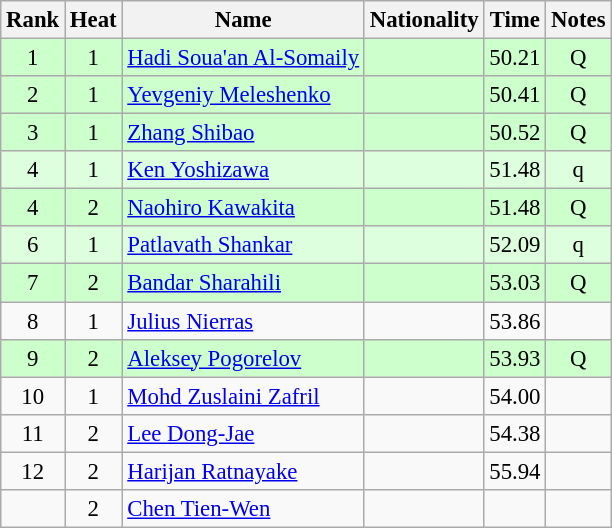<table class="wikitable sortable" style="text-align:center; font-size:95%">
<tr>
<th>Rank</th>
<th>Heat</th>
<th>Name</th>
<th>Nationality</th>
<th>Time</th>
<th>Notes</th>
</tr>
<tr bgcolor=ccffcc>
<td>1</td>
<td>1</td>
<td align=left><a href='#'>Hadi Soua'an Al-Somaily</a></td>
<td align=left></td>
<td>50.21</td>
<td>Q</td>
</tr>
<tr bgcolor=ccffcc>
<td>2</td>
<td>1</td>
<td align=left><a href='#'>Yevgeniy Meleshenko</a></td>
<td align=left></td>
<td>50.41</td>
<td>Q</td>
</tr>
<tr bgcolor=ccffcc>
<td>3</td>
<td>1</td>
<td align=left><a href='#'>Zhang Shibao</a></td>
<td align=left></td>
<td>50.52</td>
<td>Q</td>
</tr>
<tr bgcolor=ddffdd>
<td>4</td>
<td>1</td>
<td align=left><a href='#'>Ken Yoshizawa</a></td>
<td align=left></td>
<td>51.48</td>
<td>q</td>
</tr>
<tr bgcolor=ccffcc>
<td>4</td>
<td>2</td>
<td align=left><a href='#'>Naohiro Kawakita</a></td>
<td align=left></td>
<td>51.48</td>
<td>Q</td>
</tr>
<tr bgcolor=ddffdd>
<td>6</td>
<td>1</td>
<td align=left><a href='#'>Patlavath Shankar</a></td>
<td align=left></td>
<td>52.09</td>
<td>q</td>
</tr>
<tr bgcolor=ccffcc>
<td>7</td>
<td>2</td>
<td align=left><a href='#'>Bandar Sharahili</a></td>
<td align=left></td>
<td>53.03</td>
<td>Q</td>
</tr>
<tr>
<td>8</td>
<td>1</td>
<td align=left><a href='#'>Julius Nierras</a></td>
<td align=left></td>
<td>53.86</td>
<td></td>
</tr>
<tr bgcolor=ccffcc>
<td>9</td>
<td>2</td>
<td align=left><a href='#'>Aleksey Pogorelov</a></td>
<td align=left></td>
<td>53.93</td>
<td>Q</td>
</tr>
<tr>
<td>10</td>
<td>1</td>
<td align=left><a href='#'>Mohd Zuslaini Zafril</a></td>
<td align=left></td>
<td>54.00</td>
<td></td>
</tr>
<tr>
<td>11</td>
<td>2</td>
<td align=left><a href='#'>Lee Dong-Jae</a></td>
<td align=left></td>
<td>54.38</td>
<td></td>
</tr>
<tr>
<td>12</td>
<td>2</td>
<td align=left><a href='#'>Harijan Ratnayake</a></td>
<td align=left></td>
<td>55.94</td>
<td></td>
</tr>
<tr>
<td></td>
<td>2</td>
<td align=left><a href='#'>Chen Tien-Wen</a></td>
<td align=left></td>
<td></td>
<td></td>
</tr>
</table>
